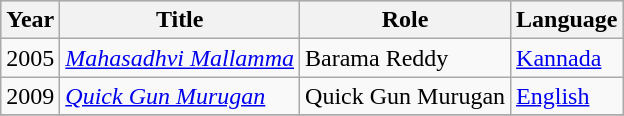<table class="wikitable plainrowheaders sortable">
<tr style="background:#ccc; align:center,">
<th scope="col">Year</th>
<th scope="col">Title</th>
<th scope="col">Role</th>
<th scope="col">Language</th>
</tr>
<tr>
<td>2005</td>
<td><em><a href='#'>Mahasadhvi Mallamma</a> </em></td>
<td>Barama Reddy</td>
<td><a href='#'>Kannada</a></td>
</tr>
<tr>
<td>2009</td>
<td><em><a href='#'>Quick Gun Murugan</a></em></td>
<td>Quick Gun Murugan</td>
<td><a href='#'>English</a></td>
</tr>
<tr>
</tr>
</table>
